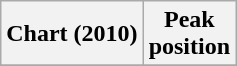<table class="wikitable sortable plainrowheaders">
<tr>
<th>Chart (2010)</th>
<th>Peak<br>position</th>
</tr>
<tr>
</tr>
</table>
